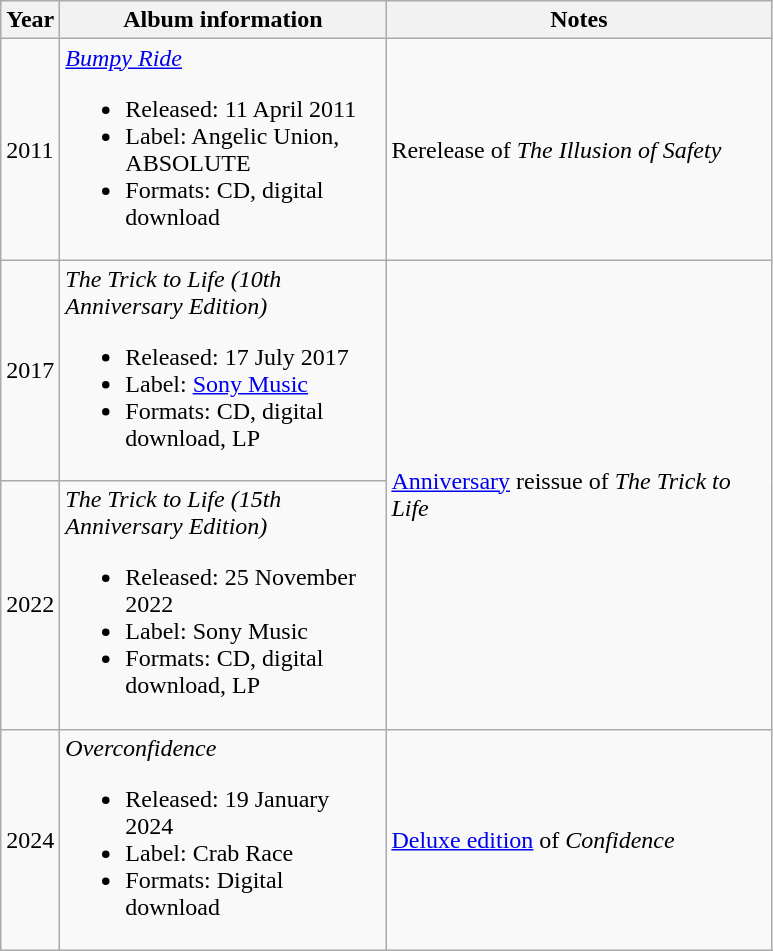<table class="wikitable">
<tr>
<th>Year</th>
<th style="width:210px;">Album information</th>
<th style="width:250px;">Notes</th>
</tr>
<tr>
<td>2011</td>
<td align="left"><em><a href='#'>Bumpy Ride</a></em><br><ul><li>Released: 11 April 2011</li><li>Label: Angelic Union, ABSOLUTE</li><li>Formats: CD, digital download</li></ul></td>
<td align="left">Rerelease of <em>The Illusion of Safety</em></td>
</tr>
<tr>
<td>2017</td>
<td align="left"><em>The Trick to Life (10th Anniversary Edition)</em><br><ul><li>Released: 17 July 2017</li><li>Label: <a href='#'>Sony Music</a></li><li>Formats: CD, digital download, LP</li></ul></td>
<td align="left" rowspan=2><a href='#'>Anniversary</a> reissue of <em>The Trick to Life</em></td>
</tr>
<tr>
<td>2022</td>
<td align="left"><em>The Trick to Life (15th Anniversary Edition)</em><br><ul><li>Released: 25 November 2022</li><li>Label: Sony Music</li><li>Formats: CD, digital download, LP</li></ul></td>
</tr>
<tr>
<td>2024</td>
<td align="left"><em>Overconfidence</em><br><ul><li>Released: 19 January 2024</li><li>Label: Crab Race</li><li>Formats: Digital download</li></ul></td>
<td align="left"><a href='#'>Deluxe edition</a> of <em>Confidence</em></td>
</tr>
</table>
